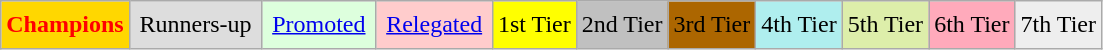<table class="wikitable">
<tr>
<td style="color:Red;background-color:Gold"><strong>Champions</strong></td>
<td style="background-color:#DDD;padding:0.4em">Runners-up</td>
<td style="background-color:#DFD;padding:0.4em"><a href='#'>Promoted</a></td>
<td style="background-color:#FCC;padding:0.4em"><a href='#'>Relegated</a></td>
<td style="background-color:#FFFF00;">1st Tier</td>
<td style="background-color:Silver">2nd Tier</td>
<td style="background-color:#ac6600">3rd Tier</td>
<td style="background-color:#AFEEEE">4th Tier</td>
<td style="background-color:#DEA">5th Tier</td>
<td style="background-color:#FAB">6th Tier</td>
<td style="background-color:#EEE">7th Tier</td>
</tr>
</table>
